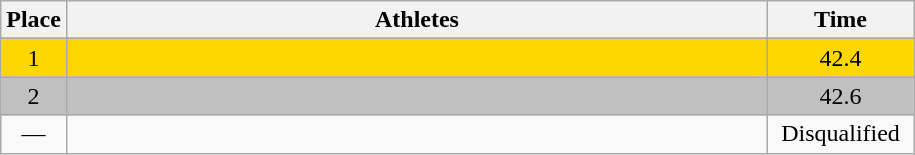<table class=wikitable style="text-align:center">
<tr>
<th width=20>Place</th>
<th width=460>Athletes</th>
<th width=90>Time</th>
</tr>
<tr>
</tr>
<tr bgcolor=gold>
<td>1</td>
<td align=left></td>
<td>42.4</td>
</tr>
<tr bgcolor=silver>
<td>2</td>
<td align=left></td>
<td>42.6</td>
</tr>
<tr>
<td>—</td>
<td align=left></td>
<td>Disqualified</td>
</tr>
</table>
